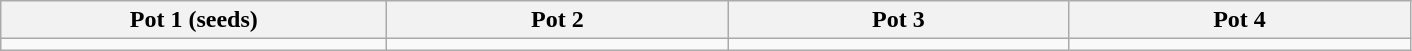<table class="wikitable">
<tr>
<th width=250>Pot 1 (seeds)</th>
<th width=220>Pot 2</th>
<th width=220>Pot 3</th>
<th width=220>Pot 4</th>
</tr>
<tr>
<td valign=top></td>
<td valign=top></td>
<td valign=top></td>
<td valign=top></td>
</tr>
</table>
